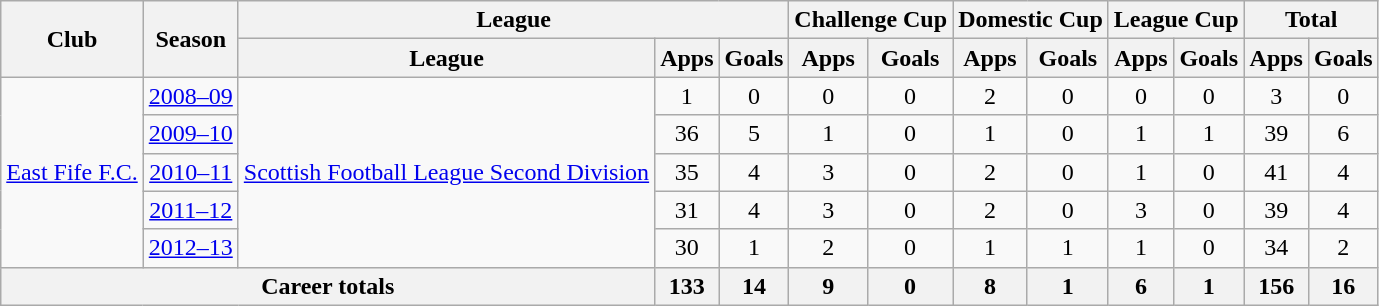<table class="wikitable" style="text-align:center">
<tr>
<th rowspan="2">Club</th>
<th rowspan="2">Season</th>
<th colspan="3">League</th>
<th colspan="2">Challenge Cup</th>
<th colspan="2">Domestic Cup</th>
<th colspan="2">League Cup</th>
<th colspan="2">Total</th>
</tr>
<tr>
<th>League</th>
<th>Apps</th>
<th>Goals</th>
<th>Apps</th>
<th>Goals</th>
<th>Apps</th>
<th>Goals</th>
<th>Apps</th>
<th>Goals</th>
<th>Apps</th>
<th>Goals</th>
</tr>
<tr>
<td rowspan="5"><a href='#'>East Fife F.C.</a></td>
<td><a href='#'>2008–09</a></td>
<td rowspan="5"><a href='#'>Scottish Football League Second Division</a></td>
<td>1</td>
<td>0</td>
<td>0</td>
<td>0</td>
<td>2</td>
<td>0</td>
<td>0</td>
<td>0</td>
<td>3</td>
<td>0</td>
</tr>
<tr>
<td><a href='#'>2009–10</a></td>
<td>36</td>
<td>5</td>
<td>1</td>
<td>0</td>
<td>1</td>
<td>0</td>
<td>1</td>
<td>1</td>
<td>39</td>
<td>6</td>
</tr>
<tr>
<td><a href='#'>2010–11</a></td>
<td>35</td>
<td>4</td>
<td>3</td>
<td>0</td>
<td>2</td>
<td>0</td>
<td>1</td>
<td>0</td>
<td>41</td>
<td>4</td>
</tr>
<tr>
<td><a href='#'>2011–12</a></td>
<td>31</td>
<td>4</td>
<td>3</td>
<td>0</td>
<td>2</td>
<td>0</td>
<td>3</td>
<td>0</td>
<td>39</td>
<td>4</td>
</tr>
<tr>
<td><a href='#'>2012–13</a></td>
<td>30</td>
<td>1</td>
<td>2</td>
<td>0</td>
<td>1</td>
<td>1</td>
<td>1</td>
<td 0>0</td>
<td>34</td>
<td>2</td>
</tr>
<tr>
<th colspan="3">Career totals</th>
<th>133</th>
<th>14</th>
<th>9</th>
<th>0</th>
<th>8</th>
<th>1</th>
<th>6</th>
<th>1</th>
<th>156</th>
<th>16</th>
</tr>
</table>
